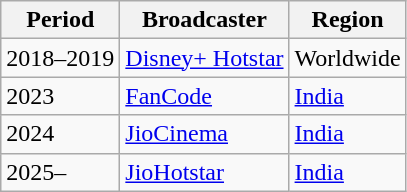<table class="wikitable" style="text-align:left;">
<tr>
<th>Period</th>
<th>Broadcaster</th>
<th>Region</th>
</tr>
<tr>
<td>2018–2019</td>
<td><a href='#'>Disney+ Hotstar</a></td>
<td>Worldwide</td>
</tr>
<tr>
<td>2023</td>
<td><a href='#'>FanCode</a></td>
<td><a href='#'>India</a></td>
</tr>
<tr>
<td>2024</td>
<td><a href='#'>JioCinema</a></td>
<td><a href='#'>India</a></td>
</tr>
<tr>
<td>2025–</td>
<td><a href='#'>JioHotstar</a></td>
<td><a href='#'>India</a></td>
</tr>
</table>
